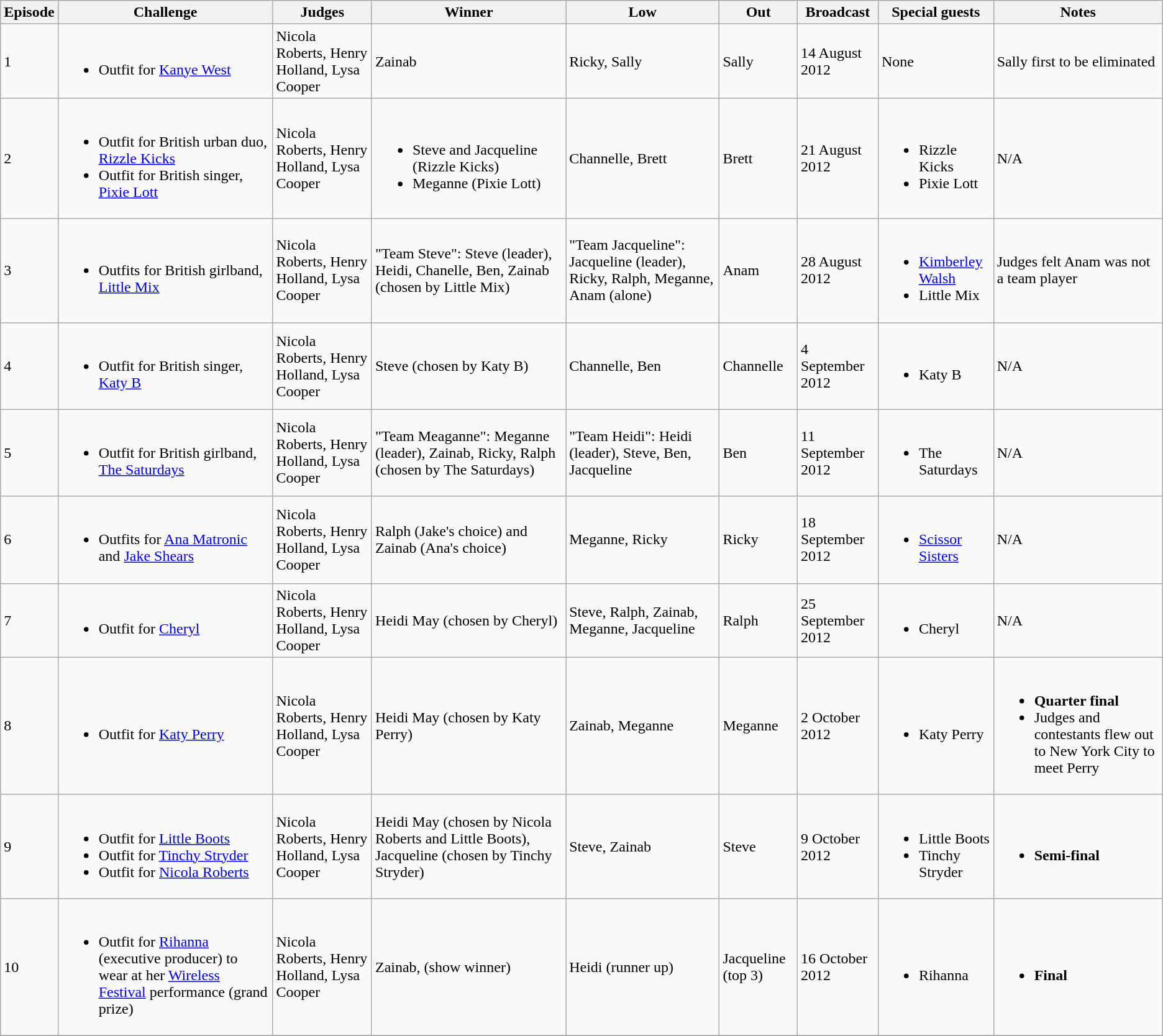<table class="wikitable">
<tr>
<th>Episode</th>
<th>Challenge</th>
<th>Judges</th>
<th>Winner</th>
<th>Low</th>
<th>Out</th>
<th>Broadcast</th>
<th>Special guests</th>
<th>Notes</th>
</tr>
<tr>
<td>1</td>
<td><br><ul><li>Outfit for <a href='#'>Kanye West</a></li></ul></td>
<td>Nicola Roberts, Henry Holland, Lysa Cooper</td>
<td>Zainab</td>
<td>Ricky, Sally</td>
<td>Sally</td>
<td>14 August 2012</td>
<td>None</td>
<td>Sally first to be eliminated</td>
</tr>
<tr>
<td>2</td>
<td><br><ul><li>Outfit for British urban duo, <a href='#'>Rizzle Kicks</a></li><li>Outfit for British singer, <a href='#'>Pixie Lott</a></li></ul></td>
<td>Nicola Roberts, Henry Holland, Lysa Cooper</td>
<td><br><ul><li>Steve and Jacqueline (Rizzle Kicks)</li><li>Meganne (Pixie Lott)</li></ul></td>
<td>Channelle, Brett</td>
<td>Brett</td>
<td>21 August 2012</td>
<td><br><ul><li>Rizzle Kicks</li><li>Pixie Lott</li></ul></td>
<td>N/A</td>
</tr>
<tr>
<td>3</td>
<td><br><ul><li>Outfits for British girlband, <a href='#'>Little Mix</a></li></ul></td>
<td>Nicola Roberts, Henry Holland, Lysa Cooper</td>
<td>"Team Steve": Steve (leader), Heidi, Chanelle, Ben, Zainab (chosen by Little Mix)</td>
<td>"Team Jacqueline": Jacqueline (leader), Ricky, Ralph, Meganne, Anam (alone)</td>
<td>Anam</td>
<td>28 August 2012</td>
<td><br><ul><li><a href='#'>Kimberley Walsh</a></li><li>Little Mix</li></ul></td>
<td>Judges felt Anam was not a team player</td>
</tr>
<tr>
<td>4</td>
<td><br><ul><li>Outfit for British singer, <a href='#'>Katy B</a></li></ul></td>
<td>Nicola Roberts, Henry Holland, Lysa Cooper</td>
<td>Steve (chosen by Katy B)</td>
<td>Channelle, Ben</td>
<td>Channelle</td>
<td>4 September 2012</td>
<td><br><ul><li>Katy B</li></ul></td>
<td>N/A</td>
</tr>
<tr>
<td>5</td>
<td><br><ul><li>Outfit for British girlband, <a href='#'>The Saturdays</a></li></ul></td>
<td>Nicola Roberts, Henry Holland, Lysa Cooper</td>
<td>"Team Meaganne": Meganne (leader), Zainab, Ricky, Ralph (chosen by The Saturdays)</td>
<td>"Team Heidi": Heidi (leader), Steve, Ben, Jacqueline</td>
<td>Ben</td>
<td>11 September 2012</td>
<td><br><ul><li>The Saturdays</li></ul></td>
<td>N/A</td>
</tr>
<tr>
<td>6</td>
<td><br><ul><li>Outfits for <a href='#'>Ana Matronic</a> and <a href='#'>Jake Shears</a></li></ul></td>
<td>Nicola Roberts, Henry Holland, Lysa Cooper</td>
<td>Ralph (Jake's choice) and Zainab (Ana's choice)</td>
<td>Meganne, Ricky</td>
<td>Ricky</td>
<td>18 September 2012</td>
<td><br><ul><li><a href='#'>Scissor Sisters</a></li></ul></td>
<td>N/A</td>
</tr>
<tr>
<td>7</td>
<td><br><ul><li>Outfit for <a href='#'>Cheryl</a></li></ul></td>
<td>Nicola Roberts, Henry Holland, Lysa Cooper</td>
<td>Heidi May (chosen by Cheryl)</td>
<td>Steve, Ralph, Zainab, Meganne, Jacqueline</td>
<td>Ralph</td>
<td>25 September 2012</td>
<td><br><ul><li>Cheryl</li></ul></td>
<td>N/A</td>
</tr>
<tr>
<td>8</td>
<td><br><ul><li>Outfit for <a href='#'>Katy Perry</a></li></ul></td>
<td>Nicola Roberts, Henry Holland, Lysa Cooper</td>
<td>Heidi May (chosen by Katy Perry)</td>
<td>Zainab, Meganne</td>
<td>Meganne</td>
<td>2 October 2012</td>
<td><br><ul><li>Katy Perry</li></ul></td>
<td><br><ul><li><strong>Quarter final</strong></li><li>Judges and contestants flew out to New York City to meet Perry</li></ul></td>
</tr>
<tr>
<td>9</td>
<td><br><ul><li>Outfit for <a href='#'>Little Boots</a></li><li>Outfit for <a href='#'>Tinchy Stryder</a></li><li>Outfit for <a href='#'>Nicola Roberts</a></li></ul></td>
<td>Nicola Roberts, Henry Holland, Lysa Cooper</td>
<td>Heidi May (chosen by Nicola Roberts and Little Boots), Jacqueline (chosen by Tinchy Stryder)</td>
<td>Steve, Zainab</td>
<td>Steve</td>
<td>9 October 2012</td>
<td><br><ul><li>Little Boots</li><li>Tinchy Stryder</li></ul></td>
<td><br><ul><li><strong>Semi-final</strong></li></ul></td>
</tr>
<tr>
<td>10</td>
<td><br><ul><li>Outfit for <a href='#'>Rihanna</a> (executive producer) to wear at her <a href='#'>Wireless Festival</a> performance (grand prize)</li></ul></td>
<td>Nicola Roberts, Henry Holland, Lysa Cooper</td>
<td>Zainab, (show winner)</td>
<td>Heidi (runner up)</td>
<td>Jacqueline (top 3)</td>
<td>16 October 2012</td>
<td><br><ul><li>Rihanna</li></ul></td>
<td><br><ul><li><strong>Final</strong></li></ul></td>
</tr>
<tr>
</tr>
</table>
